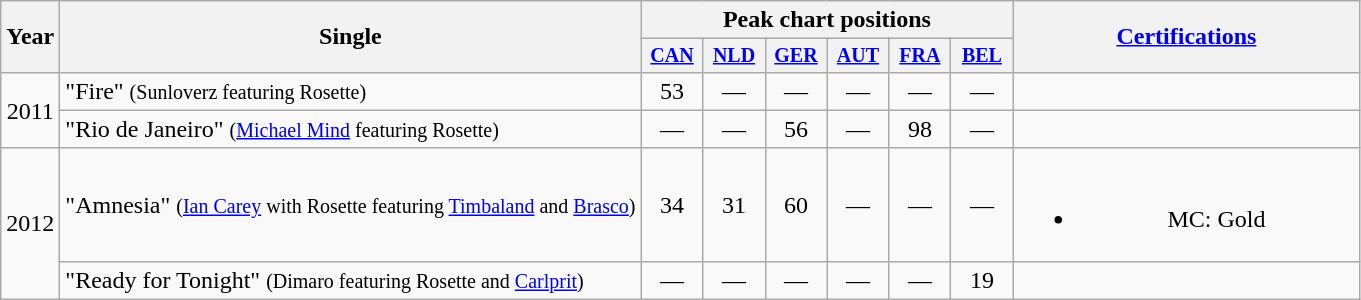<table class="wikitable" style="text-align:center;">
<tr>
<th rowspan="2">Year</th>
<th rowspan="2">Single</th>
<th colspan="6">Peak chart positions</th>
<th rowspan="2" style="width:14em;"><a href='#'>Certifications</a></th>
</tr>
<tr style="font-size:smaller;">
<th style="width:35px;"><a href='#'>CAN</a><br></th>
<th style="width:35px;"><a href='#'>NLD</a><br></th>
<th style="width:35px;"><a href='#'>GER</a><br></th>
<th style="width:35px;"><a href='#'>AUT</a><br></th>
<th style="width:35px;"><a href='#'>FRA</a><br></th>
<th style="width:35px;"><a href='#'>BEL</a><br></th>
</tr>
<tr>
<td rowspan=2>2011</td>
<td style="text-align:left;">"Fire" <small>(Sunloverz featuring Rosette)</small> <br></td>
<td>53</td>
<td>—</td>
<td>—</td>
<td>—</td>
<td>—</td>
<td>—</td>
<td></td>
</tr>
<tr>
<td style="text-align:left;">"Rio de Janeiro" <small>(<a href='#'>Michael Mind</a> featuring Rosette)</small> <br></td>
<td>—</td>
<td>—</td>
<td>56</td>
<td>—</td>
<td>98</td>
<td>—</td>
<td></td>
</tr>
<tr>
<td rowspan=2>2012</td>
<td style="text-align:left;">"Amnesia" <small>(<a href='#'>Ian Carey</a> with Rosette featuring <a href='#'>Timbaland</a> and <a href='#'>Brasco</a>)</small> <br></td>
<td>34</td>
<td>31</td>
<td>60</td>
<td>—</td>
<td>—</td>
<td>—</td>
<td><br><ul><li>MC: Gold</li></ul></td>
</tr>
<tr>
<td style="text-align:left;">"Ready for Tonight" <small>(Dimaro featuring Rosette and <a href='#'>Carlprit</a>)</small> <br></td>
<td>—</td>
<td>—</td>
<td>—</td>
<td>—</td>
<td>—</td>
<td>19</td>
<td></td>
</tr>
</table>
